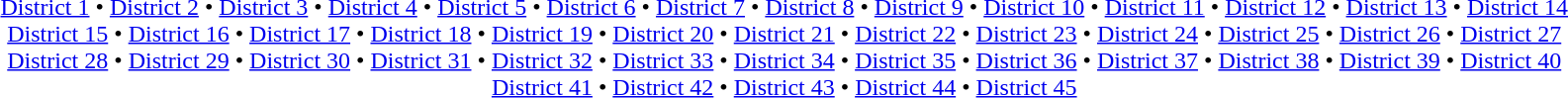<table id=toc class=toc summary=Contents>
<tr>
<td align=center><br><a href='#'>District 1</a> • <a href='#'>District 2</a> • <a href='#'>District 3</a> • <a href='#'>District 4</a> • <a href='#'>District 5</a> • <a href='#'>District 6</a> • <a href='#'>District 7</a> • <a href='#'>District 8</a> • <a href='#'>District 9</a> • <a href='#'>District 10</a> • <a href='#'>District 11</a> • <a href='#'>District 12</a> • <a href='#'>District 13</a> • <a href='#'>District 14</a><br><a href='#'>District 15</a> • <a href='#'>District 16</a> • <a href='#'>District 17</a> • <a href='#'>District 18</a> • <a href='#'>District 19</a> • <a href='#'>District 20</a> • <a href='#'>District 21</a> • <a href='#'>District 22</a> • <a href='#'>District 23</a> • <a href='#'>District 24</a> • <a href='#'>District 25</a> • <a href='#'>District 26</a> • <a href='#'>District 27</a><br><a href='#'>District 28</a> • <a href='#'>District 29</a> • <a href='#'>District 30</a> • <a href='#'>District 31</a> • <a href='#'>District 32</a> • <a href='#'>District 33</a> • <a href='#'>District 34</a> • <a href='#'>District 35</a> • <a href='#'>District 36</a> • <a href='#'>District 37</a> • <a href='#'>District 38</a> • <a href='#'>District 39</a> • <a href='#'>District 40</a><br><a href='#'>District 41</a> • <a href='#'>District 42</a> • <a href='#'>District 43</a> • <a href='#'>District 44</a> • <a href='#'>District 45</a> </td>
</tr>
</table>
